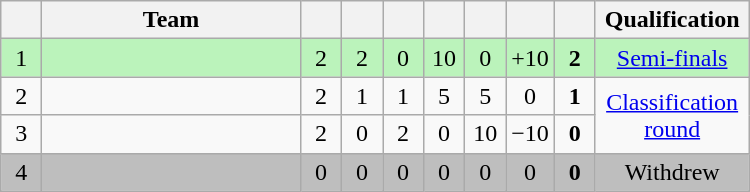<table class="wikitable" style="text-align:center;">
<tr>
<th width=20></th>
<th width=165>Team</th>
<th width=20></th>
<th width=20></th>
<th width=20></th>
<th width=20></th>
<th width=20></th>
<th width=20></th>
<th width=20></th>
<th width=95>Qualification</th>
</tr>
<tr bgcolor=bbf3bb>
<td>1</td>
<td align="left"></td>
<td>2</td>
<td>2</td>
<td>0</td>
<td>10</td>
<td>0</td>
<td>+10</td>
<td><strong>2</strong></td>
<td><a href='#'>Semi-finals</a></td>
</tr>
<tr>
<td>2</td>
<td align="left"></td>
<td>2</td>
<td>1</td>
<td>1</td>
<td>5</td>
<td>5</td>
<td>0</td>
<td><strong>1</strong></td>
<td rowspan="2"><a href='#'>Classification round</a></td>
</tr>
<tr>
<td>3</td>
<td align="left"></td>
<td>2</td>
<td>0</td>
<td>2</td>
<td>0</td>
<td>10</td>
<td>−10</td>
<td><strong>0</strong></td>
</tr>
<tr bgcolor=bebebe>
<td>4</td>
<td align="left"></td>
<td>0</td>
<td>0</td>
<td>0</td>
<td>0</td>
<td>0</td>
<td>0</td>
<td><strong>0</strong></td>
<td>Withdrew</td>
</tr>
</table>
